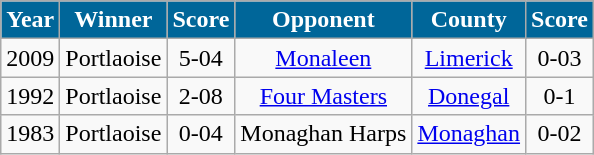<table class="wikitable" style="text-align:center;">
<tr>
<th style="background:#069;color:white">Year</th>
<th style="background:#069;color:white">Winner</th>
<th style="background:#069;color:white">Score</th>
<th style="background:#069;color:white">Opponent</th>
<th style="background:#069;color:white">County</th>
<th style="background:#069;color:white">Score</th>
</tr>
<tr>
<td>2009</td>
<td> Portlaoise</td>
<td>5-04</td>
<td><a href='#'>Monaleen</a></td>
<td><a href='#'>Limerick</a></td>
<td>0-03</td>
</tr>
<tr>
<td>1992</td>
<td> Portlaoise</td>
<td>2-08</td>
<td><a href='#'>Four Masters</a></td>
<td><a href='#'>Donegal</a></td>
<td>0-1</td>
</tr>
<tr>
<td>1983</td>
<td> Portlaoise</td>
<td>0-04</td>
<td>Monaghan Harps</td>
<td><a href='#'>Monaghan</a></td>
<td>0-02</td>
</tr>
</table>
